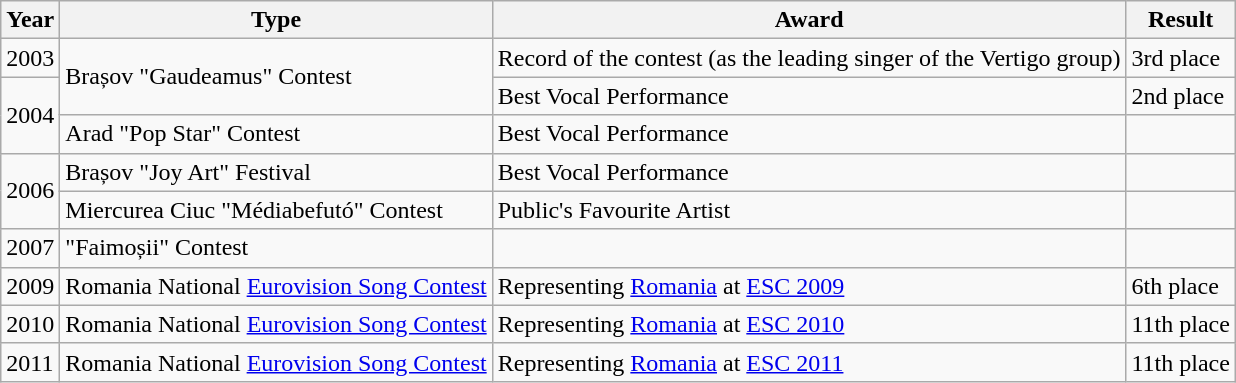<table class="wikitable" border="1">
<tr>
<th>Year</th>
<th>Type</th>
<th>Award</th>
<th>Result</th>
</tr>
<tr>
<td rowspan="1">2003</td>
<td rowspan="2">Brașov "Gaudeamus" Contest</td>
<td>Record of the contest (as the leading singer of the Vertigo group)</td>
<td>3rd place</td>
</tr>
<tr>
<td rowspan="2">2004</td>
<td>Best Vocal Performance</td>
<td>2nd place</td>
</tr>
<tr>
<td>Arad "Pop Star" Contest</td>
<td>Best Vocal Performance</td>
<td></td>
</tr>
<tr>
<td rowspan="2">2006</td>
<td rowspan="1">Brașov "Joy Art" Festival</td>
<td>Best Vocal Performance</td>
<td></td>
</tr>
<tr>
<td rowspan="1">Miercurea Ciuc "Médiabefutó" Contest</td>
<td>Public's Favourite Artist</td>
<td></td>
</tr>
<tr>
<td rowspan="1">2007</td>
<td rowspan="1">"Faimoșii" Contest</td>
<td></td>
<td></td>
</tr>
<tr>
<td rowspan="1">2009</td>
<td rowspan="1">Romania National <a href='#'>Eurovision Song Contest</a></td>
<td>Representing <a href='#'>Romania</a> at <a href='#'>ESC 2009</a></td>
<td>6th place</td>
</tr>
<tr>
<td rowspan="1">2010</td>
<td rowspan="1">Romania National <a href='#'>Eurovision Song Contest</a></td>
<td>Representing <a href='#'>Romania</a> at <a href='#'>ESC 2010</a></td>
<td>11th place</td>
</tr>
<tr>
<td rowspan="1">2011</td>
<td rowspan="1">Romania National <a href='#'>Eurovision Song Contest</a></td>
<td>Representing <a href='#'>Romania</a> at <a href='#'>ESC 2011</a></td>
<td>11th place</td>
</tr>
</table>
